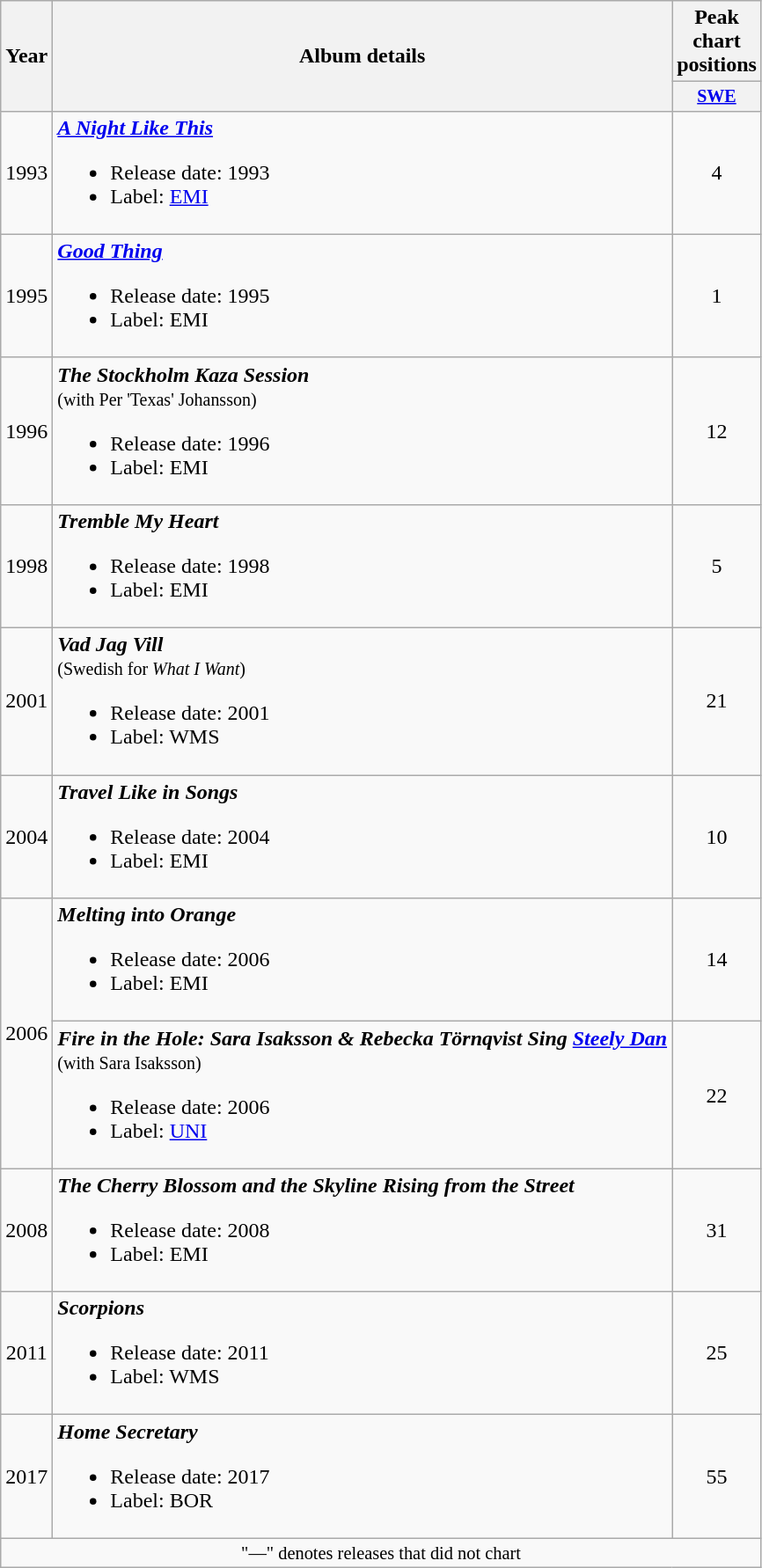<table class="wikitable" style="text-align:center;">
<tr>
<th rowspan="2">Year</th>
<th rowspan="2">Album details</th>
<th colspan="1">Peak chart positions</th>
</tr>
<tr style="font-size:smaller;">
<th style="width:30px;"><a href='#'>SWE</a><br></th>
</tr>
<tr>
<td>1993</td>
<td style="text-align:left;"><strong><em><a href='#'>A Night Like This</a></em></strong><br><ul><li>Release date: 1993</li><li>Label: <a href='#'>EMI</a></li></ul></td>
<td>4</td>
</tr>
<tr>
<td>1995</td>
<td style="text-align:left;"><strong><em><a href='#'>Good Thing</a></em></strong><br><ul><li>Release date: 1995</li><li>Label: EMI</li></ul></td>
<td>1</td>
</tr>
<tr>
<td>1996</td>
<td style="text-align:left;"><strong><em>The Stockholm Kaza Session</em></strong><br><small>(with Per 'Texas' Johansson)</small><br><ul><li>Release date: 1996</li><li>Label: EMI</li></ul></td>
<td>12</td>
</tr>
<tr>
<td>1998</td>
<td style="text-align:left;"><strong><em>Tremble My Heart</em></strong><br><ul><li>Release date: 1998</li><li>Label: EMI</li></ul></td>
<td>5</td>
</tr>
<tr>
<td>2001</td>
<td style="text-align:left;"><strong><em>Vad Jag Vill</em></strong><br><small>(Swedish for <em>What I Want</em>)</small><br><ul><li>Release date: 2001</li><li>Label: WMS</li></ul></td>
<td>21</td>
</tr>
<tr>
<td>2004</td>
<td style="text-align:left;"><strong><em>Travel Like in Songs</em></strong><br><ul><li>Release date: 2004</li><li>Label: EMI</li></ul></td>
<td>10</td>
</tr>
<tr>
<td rowspan="2">2006</td>
<td style="text-align:left;"><strong><em>Melting into Orange</em></strong><br><ul><li>Release date: 2006</li><li>Label: EMI</li></ul></td>
<td>14</td>
</tr>
<tr>
<td style="text-align:left;"><strong><em>Fire in the Hole: Sara Isaksson & Rebecka Törnqvist Sing <a href='#'>Steely Dan</a></em></strong><br><small>(with Sara Isaksson)</small><br><ul><li>Release date: 2006</li><li>Label: <a href='#'>UNI</a></li></ul></td>
<td>22</td>
</tr>
<tr>
<td>2008</td>
<td style="text-align:left;"><strong><em>The Cherry Blossom and the Skyline Rising from the Street</em></strong><br><ul><li>Release date: 2008</li><li>Label: EMI</li></ul></td>
<td>31</td>
</tr>
<tr>
<td>2011</td>
<td style="text-align:left;"><strong><em>Scorpions</em></strong><br><ul><li>Release date: 2011</li><li>Label: WMS</li></ul></td>
<td>25</td>
</tr>
<tr>
<td>2017</td>
<td style="text-align:left;"><strong><em>Home Secretary</em></strong><br><ul><li>Release date: 2017</li><li>Label: BOR</li></ul></td>
<td>55</td>
</tr>
<tr>
<td colspan="3" style="font-size:85%">"—" denotes releases that did not chart</td>
</tr>
</table>
